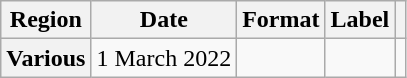<table class="wikitable plainrowheaders">
<tr>
<th>Region</th>
<th>Date</th>
<th>Format</th>
<th>Label</th>
<th scope="col"></th>
</tr>
<tr>
<th scope="row">Various</th>
<td>1 March 2022</td>
<td></td>
<td></td>
<td></td>
</tr>
</table>
